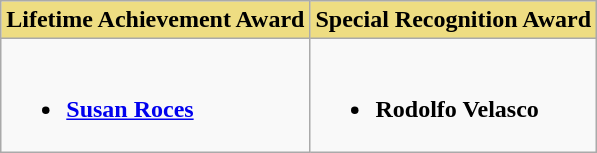<table class="wikitable">
<tr>
<th style="background:#EEDD82;" ! width:50%">Lifetime Achievement Award</th>
<th style="background:#EEDD82;" ! width:50%">Special Recognition Award</th>
</tr>
<tr>
<td valign="top"><br><ul><li><strong><a href='#'>Susan Roces</a></strong></li></ul></td>
<td valign="top"><br><ul><li><strong>Rodolfo Velasco</strong></li></ul></td>
</tr>
</table>
